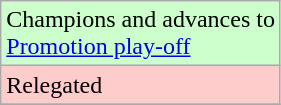<table class="wikitable">
<tr width=10px bgcolor="#ccffcc">
<td>Champions and advances to<br><a href='#'>Promotion play-off</a></td>
</tr>
<tr width=10px bgcolor="#ffcccc">
<td>Relegated</td>
</tr>
<tr>
</tr>
</table>
